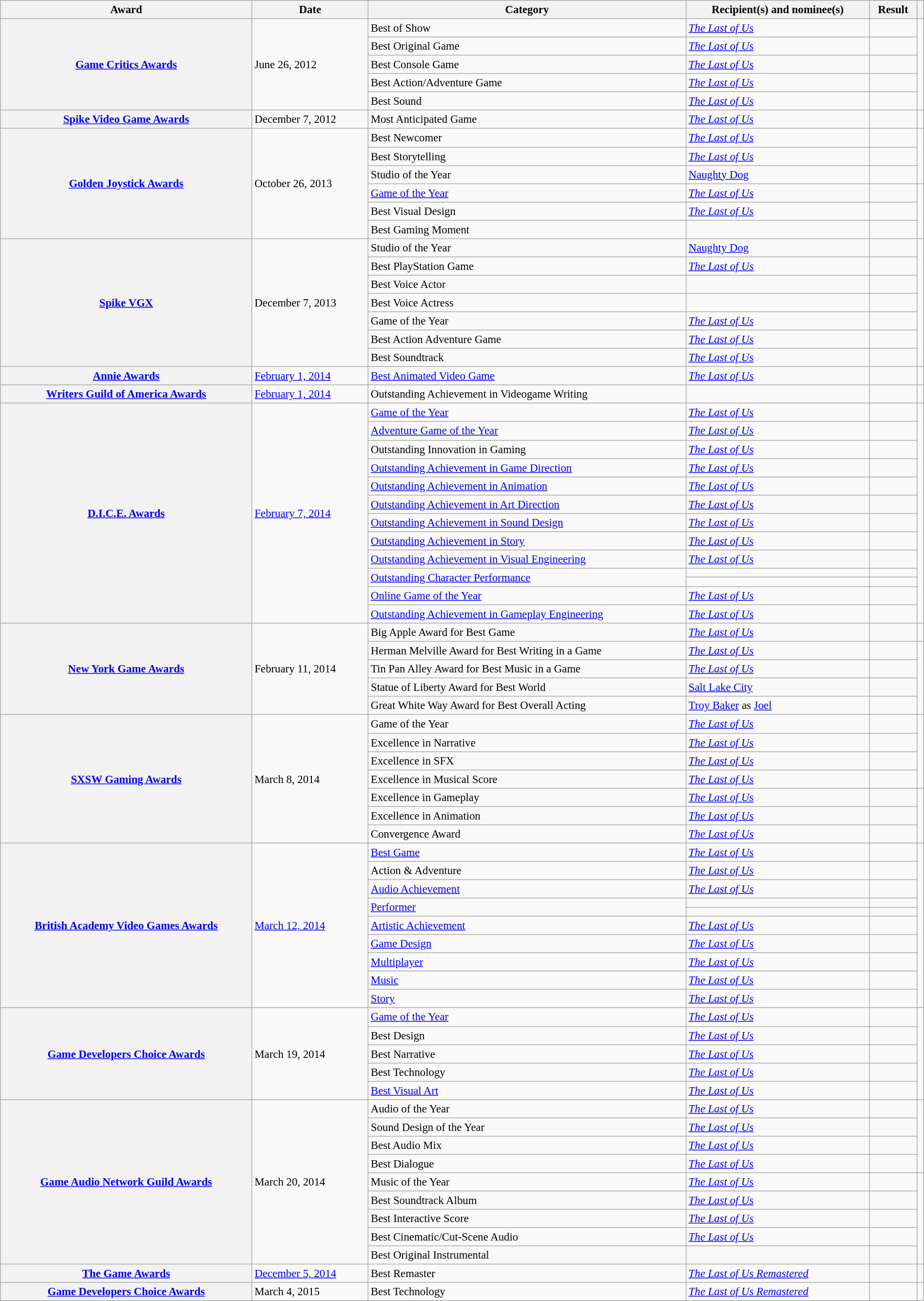<table class="wikitable plainrowheaders sortable" style="font-size: 95%; width: 100%;">
<tr>
<th scope="col">Award</th>
<th scope="col">Date</th>
<th scope="col">Category</th>
<th scope="col">Recipient(s) and nominee(s)</th>
<th scope="col">Result</th>
<th scope="col" class="unsortable"></th>
</tr>
<tr>
<th scope="row" rowspan="5"><a href='#'>Game Critics Awards</a></th>
<td rowspan="5">June 26, 2012</td>
<td>Best of Show</td>
<td><em><a href='#'>The Last of Us</a></em></td>
<td></td>
<td align="center" rowspan="5"></td>
</tr>
<tr>
<td>Best Original Game</td>
<td><em><a href='#'>The Last of Us</a></em></td>
<td></td>
</tr>
<tr>
<td>Best Console Game</td>
<td><em><a href='#'>The Last of Us</a></em></td>
<td></td>
</tr>
<tr>
<td>Best Action/Adventure Game</td>
<td><em><a href='#'>The Last of Us</a></em></td>
<td></td>
</tr>
<tr>
<td>Best Sound</td>
<td><em><a href='#'>The Last of Us</a></em></td>
<td></td>
</tr>
<tr>
<th scope="row"><a href='#'>Spike Video Game Awards</a></th>
<td>December 7, 2012</td>
<td>Most Anticipated Game</td>
<td><em><a href='#'>The Last of Us</a></em></td>
<td></td>
<td align="center"></td>
</tr>
<tr>
<th rowspan="6" scope="row"><a href='#'>Golden Joystick Awards</a></th>
<td rowspan="6">October 26, 2013</td>
<td>Best Newcomer</td>
<td><em><a href='#'>The Last of Us</a></em></td>
<td></td>
<td align="center" rowspan="3"></td>
</tr>
<tr>
<td>Best Storytelling</td>
<td><em><a href='#'>The Last of Us</a></em></td>
<td></td>
</tr>
<tr>
<td>Studio of the Year</td>
<td><a href='#'>Naughty Dog</a></td>
<td></td>
</tr>
<tr>
<td><a href='#'>Game of the Year</a></td>
<td><em><a href='#'>The Last of Us</a></em></td>
<td></td>
<td align="center" rowspan="3"></td>
</tr>
<tr>
<td>Best Visual Design</td>
<td><em><a href='#'>The Last of Us</a></em></td>
<td></td>
</tr>
<tr>
<td>Best Gaming Moment</td>
<td></td>
<td></td>
</tr>
<tr>
<th rowspan="7" scope="row"><a href='#'>Spike VGX</a></th>
<td rowspan="7">December 7, 2013</td>
<td>Studio of the Year</td>
<td><a href='#'>Naughty Dog</a></td>
<td></td>
<td align="center" rowspan="7"></td>
</tr>
<tr>
<td>Best PlayStation Game</td>
<td><em><a href='#'>The Last of Us</a></em></td>
<td></td>
</tr>
<tr>
<td>Best Voice Actor</td>
<td></td>
<td></td>
</tr>
<tr>
<td>Best Voice Actress</td>
<td></td>
<td></td>
</tr>
<tr>
<td>Game of the Year</td>
<td><em><a href='#'>The Last of Us</a></em></td>
<td></td>
</tr>
<tr>
<td>Best Action Adventure Game</td>
<td><em><a href='#'>The Last of Us</a></em></td>
<td></td>
</tr>
<tr>
<td>Best Soundtrack</td>
<td><em><a href='#'>The Last of Us</a></em></td>
<td></td>
</tr>
<tr>
<th scope="row"><a href='#'>Annie Awards</a></th>
<td><a href='#'>February 1, 2014</a></td>
<td><a href='#'>Best Animated Video Game</a></td>
<td><em><a href='#'>The Last of Us</a></em></td>
<td></td>
<td align="center"></td>
</tr>
<tr>
<th scope="row"><a href='#'>Writers Guild of America Awards</a></th>
<td><a href='#'>February 1, 2014</a></td>
<td>Outstanding Achievement in Videogame Writing</td>
<td></td>
<td></td>
<td align="center"></td>
</tr>
<tr>
<th rowspan="13" scope="row"><a href='#'>D.I.C.E. Awards</a></th>
<td rowspan="13"><a href='#'>February 7, 2014</a></td>
<td><a href='#'>Game of the Year</a></td>
<td><em><a href='#'>The Last of Us</a></em></td>
<td></td>
<td align="center" rowspan="13"></td>
</tr>
<tr>
<td><a href='#'>Adventure Game of the Year</a></td>
<td><em><a href='#'>The Last of Us</a></em></td>
<td></td>
</tr>
<tr>
<td>Outstanding Innovation in Gaming</td>
<td><em><a href='#'>The Last of Us</a></em></td>
<td></td>
</tr>
<tr>
<td><a href='#'>Outstanding Achievement in Game Direction</a></td>
<td><em><a href='#'>The Last of Us</a></em></td>
<td></td>
</tr>
<tr>
<td><a href='#'>Outstanding Achievement in Animation</a></td>
<td><em><a href='#'>The Last of Us</a></em></td>
<td></td>
</tr>
<tr>
<td><a href='#'>Outstanding Achievement in Art Direction</a></td>
<td><em><a href='#'>The Last of Us</a></em></td>
<td></td>
</tr>
<tr>
<td><a href='#'>Outstanding Achievement in Sound Design</a></td>
<td><em><a href='#'>The Last of Us</a></em></td>
<td></td>
</tr>
<tr>
<td><a href='#'>Outstanding Achievement in Story</a></td>
<td><em><a href='#'>The Last of Us</a></em></td>
<td></td>
</tr>
<tr>
<td><a href='#'>Outstanding Achievement in Visual Engineering</a></td>
<td><em><a href='#'>The Last of Us</a></em></td>
<td></td>
</tr>
<tr>
<td rowspan="2"><a href='#'>Outstanding Character Performance</a></td>
<td></td>
<td></td>
</tr>
<tr>
<td></td>
<td></td>
</tr>
<tr>
<td><a href='#'>Online Game of the Year</a></td>
<td><em><a href='#'>The Last of Us</a></em></td>
<td></td>
</tr>
<tr>
<td><a href='#'>Outstanding Achievement in Gameplay Engineering</a></td>
<td><em><a href='#'>The Last of Us</a></em></td>
<td></td>
</tr>
<tr>
<th rowspan="5" scope="row"><a href='#'>New York Game Awards</a></th>
<td rowspan="5">February 11, 2014</td>
<td>Big Apple Award for Best Game</td>
<td><em><a href='#'>The Last of Us</a></em></td>
<td></td>
<td align="center"></td>
</tr>
<tr>
<td>Herman Melville Award for Best Writing in a Game</td>
<td><em><a href='#'>The Last of Us</a></em></td>
<td></td>
<td align="center" rowspan="4"></td>
</tr>
<tr>
<td>Tin Pan Alley Award for Best Music in a Game</td>
<td><em><a href='#'>The Last of Us</a></em></td>
<td></td>
</tr>
<tr>
<td>Statue of Liberty Award for Best World</td>
<td><a href='#'>Salt Lake City</a></td>
<td></td>
</tr>
<tr>
<td>Great White Way Award for Best Overall Acting</td>
<td><a href='#'>Troy Baker</a> as <a href='#'>Joel</a></td>
<td></td>
</tr>
<tr>
<th rowspan="7" scope="row"><a href='#'>SXSW Gaming Awards</a></th>
<td rowspan="7">March 8, 2014</td>
<td>Game of the Year</td>
<td><em><a href='#'>The Last of Us</a></em></td>
<td></td>
<td align="center" rowspan="4"></td>
</tr>
<tr>
<td>Excellence in Narrative</td>
<td><em><a href='#'>The Last of Us</a></em></td>
<td></td>
</tr>
<tr>
<td>Excellence in SFX</td>
<td><em><a href='#'>The Last of Us</a></em></td>
<td></td>
</tr>
<tr>
<td>Excellence in Musical Score</td>
<td><em><a href='#'>The Last of Us</a></em></td>
<td></td>
</tr>
<tr>
<td>Excellence in Gameplay</td>
<td><em><a href='#'>The Last of Us</a></em></td>
<td></td>
<td align="center" rowspan="3"></td>
</tr>
<tr>
<td>Excellence in Animation</td>
<td><em><a href='#'>The Last of Us</a></em></td>
<td></td>
</tr>
<tr>
<td>Convergence Award</td>
<td><em><a href='#'>The Last of Us</a></em></td>
<td></td>
</tr>
<tr>
<th rowspan="10" scope="row"><a href='#'>British Academy Video Games Awards</a></th>
<td rowspan="10"><a href='#'>March 12, 2014</a></td>
<td><a href='#'>Best Game</a></td>
<td><em><a href='#'>The Last of Us</a></em></td>
<td></td>
<td align="center" rowspan="10"></td>
</tr>
<tr>
<td>Action & Adventure</td>
<td><em><a href='#'>The Last of Us</a></em></td>
<td></td>
</tr>
<tr>
<td><a href='#'>Audio Achievement</a></td>
<td><em><a href='#'>The Last of Us</a></em></td>
<td></td>
</tr>
<tr>
<td rowspan="2"><a href='#'>Performer</a></td>
<td></td>
<td></td>
</tr>
<tr>
<td></td>
<td></td>
</tr>
<tr>
<td><a href='#'>Artistic Achievement</a></td>
<td><em><a href='#'>The Last of Us</a></em></td>
<td></td>
</tr>
<tr>
<td><a href='#'>Game Design</a></td>
<td><em><a href='#'>The Last of Us</a></em></td>
<td></td>
</tr>
<tr>
<td><a href='#'>Multiplayer</a></td>
<td><em><a href='#'>The Last of Us</a></em></td>
<td></td>
</tr>
<tr>
<td><a href='#'>Music</a></td>
<td><em><a href='#'>The Last of Us</a></em></td>
<td></td>
</tr>
<tr>
<td><a href='#'>Story</a></td>
<td><em><a href='#'>The Last of Us</a></em></td>
<td></td>
</tr>
<tr>
<th rowspan="5" scope="row"><a href='#'>Game Developers Choice Awards</a></th>
<td rowspan="5">March 19, 2014</td>
<td><a href='#'>Game of the Year</a></td>
<td><em><a href='#'>The Last of Us</a></em></td>
<td></td>
<td align="center" rowspan="5"></td>
</tr>
<tr>
<td>Best Design</td>
<td><em><a href='#'>The Last of Us</a></em></td>
<td></td>
</tr>
<tr>
<td>Best Narrative</td>
<td><em><a href='#'>The Last of Us</a></em></td>
<td></td>
</tr>
<tr>
<td>Best Technology</td>
<td><em><a href='#'>The Last of Us</a></em></td>
<td></td>
</tr>
<tr>
<td><a href='#'>Best Visual Art</a></td>
<td><em><a href='#'>The Last of Us</a></em></td>
<td></td>
</tr>
<tr>
<th scope="row" rowspan="9"><a href='#'>Game Audio Network Guild Awards</a></th>
<td rowspan="9">March 20, 2014</td>
<td>Audio of the Year</td>
<td><em><a href='#'>The Last of Us</a></em></td>
<td></td>
<td align="center" rowspan="4"></td>
</tr>
<tr>
<td>Sound Design of the Year</td>
<td><em><a href='#'>The Last of Us</a></em></td>
<td></td>
</tr>
<tr>
<td>Best Audio Mix</td>
<td><em><a href='#'>The Last of Us</a></em></td>
<td></td>
</tr>
<tr>
<td>Best Dialogue</td>
<td><em><a href='#'>The Last of Us</a></em></td>
<td></td>
</tr>
<tr>
<td>Music of the Year</td>
<td><em><a href='#'>The Last of Us</a></em></td>
<td></td>
<td align="center" rowspan="5"></td>
</tr>
<tr>
<td>Best Soundtrack Album</td>
<td><em><a href='#'>The Last of Us</a></em></td>
<td></td>
</tr>
<tr>
<td>Best Interactive Score</td>
<td><em><a href='#'>The Last of Us</a></em></td>
<td></td>
</tr>
<tr>
<td>Best Cinematic/Cut-Scene Audio</td>
<td><em><a href='#'>The Last of Us</a></em></td>
<td></td>
</tr>
<tr>
<td>Best Original Instrumental</td>
<td></td>
<td></td>
</tr>
<tr>
<th scope="row"><a href='#'>The Game Awards</a></th>
<td><a href='#'>December 5, 2014</a></td>
<td>Best Remaster</td>
<td><em><a href='#'>The Last of Us Remastered</a></em></td>
<td></td>
<td align="center"></td>
</tr>
<tr>
<th scope="row"><a href='#'>Game Developers Choice Awards</a></th>
<td>March 4, 2015</td>
<td>Best Technology</td>
<td><em><a href='#'>The Last of Us Remastered</a></em></td>
<td></td>
<td align="center"></td>
</tr>
</table>
